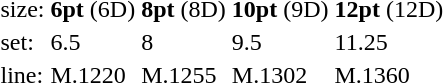<table style="margin-left:40px;">
<tr>
<td>size:</td>
<td><strong>6pt</strong> (6D)</td>
<td><strong>8pt</strong> (8D)</td>
<td><strong>10pt</strong> (9D)</td>
<td><strong>12pt</strong> (12D)</td>
</tr>
<tr>
<td>set:</td>
<td>6.5</td>
<td>8</td>
<td>9.5</td>
<td>11.25</td>
</tr>
<tr>
<td>line:</td>
<td>M.1220</td>
<td>M.1255</td>
<td>M.1302</td>
<td>M.1360</td>
</tr>
</table>
